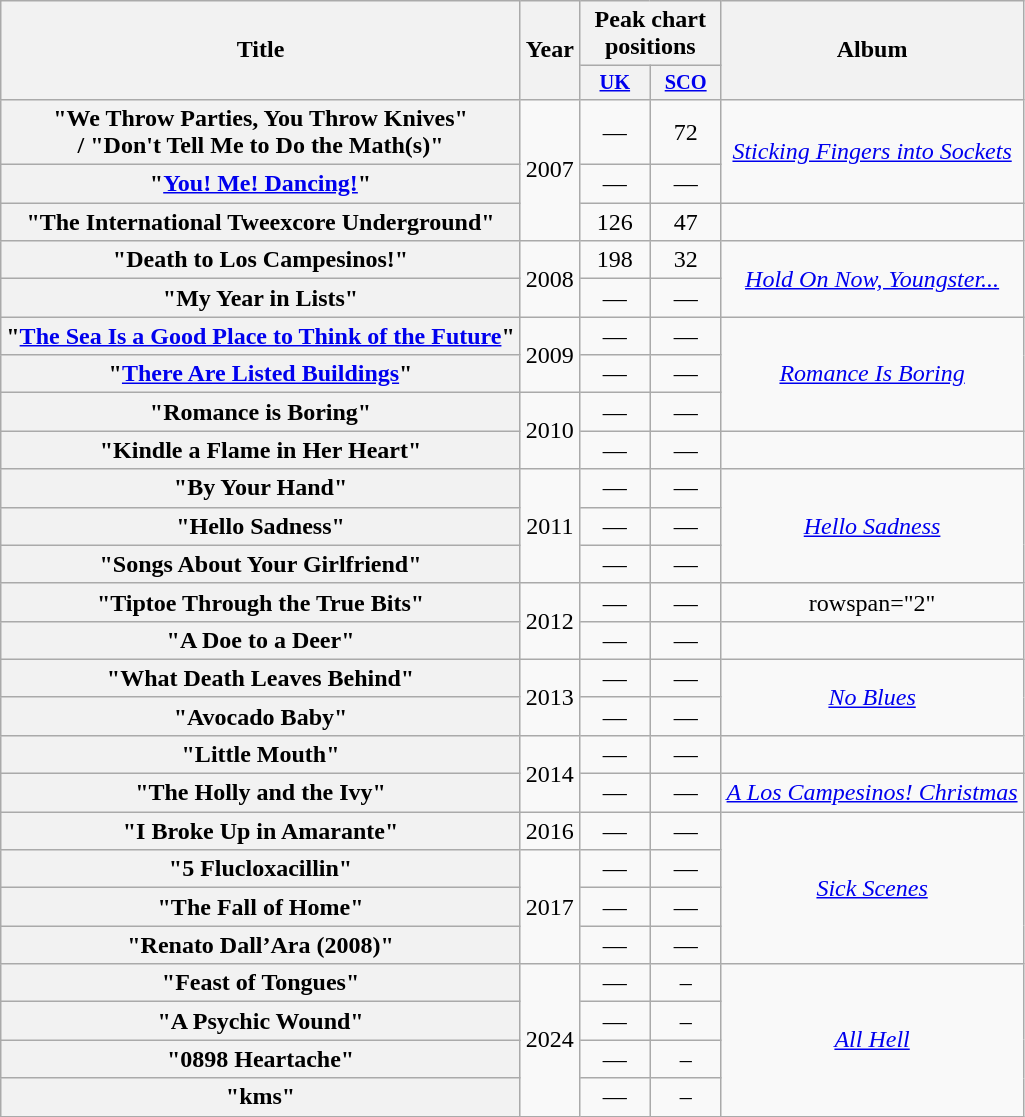<table class="wikitable plainrowheaders" style="text-align:center;">
<tr>
<th scope="col" rowspan="2">Title</th>
<th scope="col" rowspan="2">Year</th>
<th scope="col" colspan="2">Peak chart positions</th>
<th scope="col" rowspan="2">Album</th>
</tr>
<tr>
<th style="width:3em;font-size:85%;"><a href='#'>UK</a><br></th>
<th style="width:3em;font-size:85%;"><a href='#'>SCO</a><br></th>
</tr>
<tr>
<th scope="row">"We Throw Parties, You Throw Knives"<br>/ "Don't Tell Me to Do the Math(s)"</th>
<td rowspan="3">2007</td>
<td>—</td>
<td>72</td>
<td rowspan="2"><em><a href='#'>Sticking Fingers into Sockets</a></em></td>
</tr>
<tr>
<th scope="row">"<a href='#'>You! Me! Dancing!</a>"</th>
<td>—</td>
<td>—</td>
</tr>
<tr>
<th scope="row">"The International Tweexcore Underground"</th>
<td>126</td>
<td>47</td>
<td></td>
</tr>
<tr>
<th scope="row">"Death to Los Campesinos!"</th>
<td rowspan="2">2008</td>
<td>198</td>
<td>32</td>
<td rowspan="2"><em><a href='#'>Hold On Now, Youngster...</a></em></td>
</tr>
<tr>
<th scope="row">"My Year in Lists"</th>
<td>—</td>
<td>—</td>
</tr>
<tr>
<th scope="row">"<a href='#'>The Sea Is a Good Place to Think of the Future</a>"</th>
<td rowspan="2">2009</td>
<td>—</td>
<td>—</td>
<td rowspan="3"><em><a href='#'>Romance Is Boring</a></em></td>
</tr>
<tr>
<th scope="row">"<a href='#'>There Are Listed Buildings</a>"</th>
<td>—</td>
<td>—</td>
</tr>
<tr>
<th scope="row">"Romance is Boring"</th>
<td rowspan="2">2010</td>
<td>—</td>
<td>—</td>
</tr>
<tr>
<th scope="row">"Kindle a Flame in Her Heart"</th>
<td>—</td>
<td>—</td>
<td></td>
</tr>
<tr>
<th scope="row">"By Your Hand"</th>
<td rowspan="3">2011</td>
<td>—</td>
<td>—</td>
<td rowspan="3"><em><a href='#'>Hello Sadness</a></em></td>
</tr>
<tr>
<th scope="row">"Hello Sadness"</th>
<td>—</td>
<td>—</td>
</tr>
<tr>
<th scope="row">"Songs About Your Girlfriend"</th>
<td>—</td>
<td>—</td>
</tr>
<tr>
<th scope="row">"Tiptoe Through the True Bits"</th>
<td rowspan="2">2012</td>
<td>—</td>
<td>—</td>
<td>rowspan="2" </td>
</tr>
<tr>
<th scope="row">"A Doe to a Deer"</th>
<td>—</td>
<td>—</td>
</tr>
<tr>
<th scope="row">"What Death Leaves Behind"</th>
<td rowspan="2">2013</td>
<td>—</td>
<td>—</td>
<td rowspan="2"><em><a href='#'>No Blues</a></em></td>
</tr>
<tr>
<th scope="row">"Avocado Baby"</th>
<td>—</td>
<td>—</td>
</tr>
<tr>
<th scope="row">"Little Mouth"</th>
<td rowspan="2">2014</td>
<td>—</td>
<td>—</td>
<td></td>
</tr>
<tr>
<th scope="row">"The Holly and the Ivy"</th>
<td>—</td>
<td>—</td>
<td><em><a href='#'>A Los Campesinos! Christmas</a></em></td>
</tr>
<tr>
<th scope="row">"I Broke Up in Amarante"</th>
<td>2016</td>
<td>—</td>
<td>—</td>
<td rowspan="4"><em><a href='#'>Sick Scenes</a></em></td>
</tr>
<tr>
<th scope="row">"5 Flucloxacillin"</th>
<td rowspan="3">2017</td>
<td>—</td>
<td>—</td>
</tr>
<tr>
<th scope="row">"The Fall of Home"</th>
<td>—</td>
<td>—</td>
</tr>
<tr>
<th scope="row">"Renato Dall’Ara (2008)"</th>
<td>—</td>
<td>—</td>
</tr>
<tr>
<th scope="row">"Feast of Tongues"</th>
<td rowspan="4">2024</td>
<td>—</td>
<td>–</td>
<td rowspan="4"><em><a href='#'>All Hell</a></em></td>
</tr>
<tr>
<th scope="row">"A Psychic Wound"</th>
<td>—</td>
<td>–</td>
</tr>
<tr>
<th scope="row">"0898 Heartache"</th>
<td>—</td>
<td>–</td>
</tr>
<tr>
<th scope="row">"kms"</th>
<td>—</td>
<td>–</td>
</tr>
</table>
